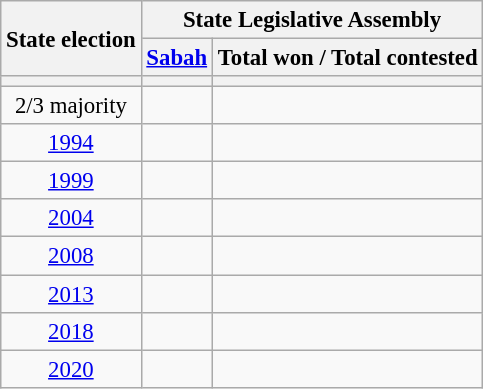<table class="wikitable sortable" style="text-align:center; font-size:95%">
<tr>
<th rowspan="2">State election</th>
<th colspan="2">State Legislative Assembly</th>
</tr>
<tr>
<th><a href='#'>Sabah</a></th>
<th>Total won / Total contested</th>
</tr>
<tr>
<th></th>
<th></th>
<th></th>
</tr>
<tr>
<td>2/3 majority</td>
<td></td>
<td></td>
</tr>
<tr>
<td><a href='#'>1994</a></td>
<td></td>
<td></td>
</tr>
<tr>
<td><a href='#'>1999</a></td>
<td></td>
<td></td>
</tr>
<tr>
<td><a href='#'>2004</a></td>
<td></td>
<td></td>
</tr>
<tr>
<td><a href='#'>2008</a></td>
<td></td>
<td></td>
</tr>
<tr>
<td><a href='#'>2013</a></td>
<td></td>
<td></td>
</tr>
<tr>
<td><a href='#'>2018</a></td>
<td></td>
<td></td>
</tr>
<tr>
<td><a href='#'>2020</a></td>
<td></td>
<td></td>
</tr>
</table>
